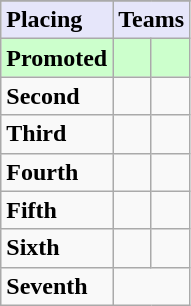<table class=wikitable>
<tr>
</tr>
<tr style="background: #E6E6FA;">
<td><strong>Placing</strong></td>
<td colspan="4" style="text-align:center"><strong>Teams</strong></td>
</tr>
<tr style="background: #ccffcc;">
<td><strong>Promoted</strong></td>
<td><strong></strong></td>
<td><strong></strong></td>
</tr>
<tr>
<td><strong>Second</strong></td>
<td></td>
<td></td>
</tr>
<tr>
<td><strong>Third</strong></td>
<td></td>
<td></td>
</tr>
<tr>
<td><strong>Fourth</strong></td>
<td></td>
<td></td>
</tr>
<tr>
<td><strong>Fifth</strong></td>
<td></td>
<td></td>
</tr>
<tr>
<td><strong>Sixth</strong></td>
<td></td>
<td></td>
</tr>
<tr>
<td><strong>Seventh</strong></td>
<td colspan=2></td>
</tr>
</table>
